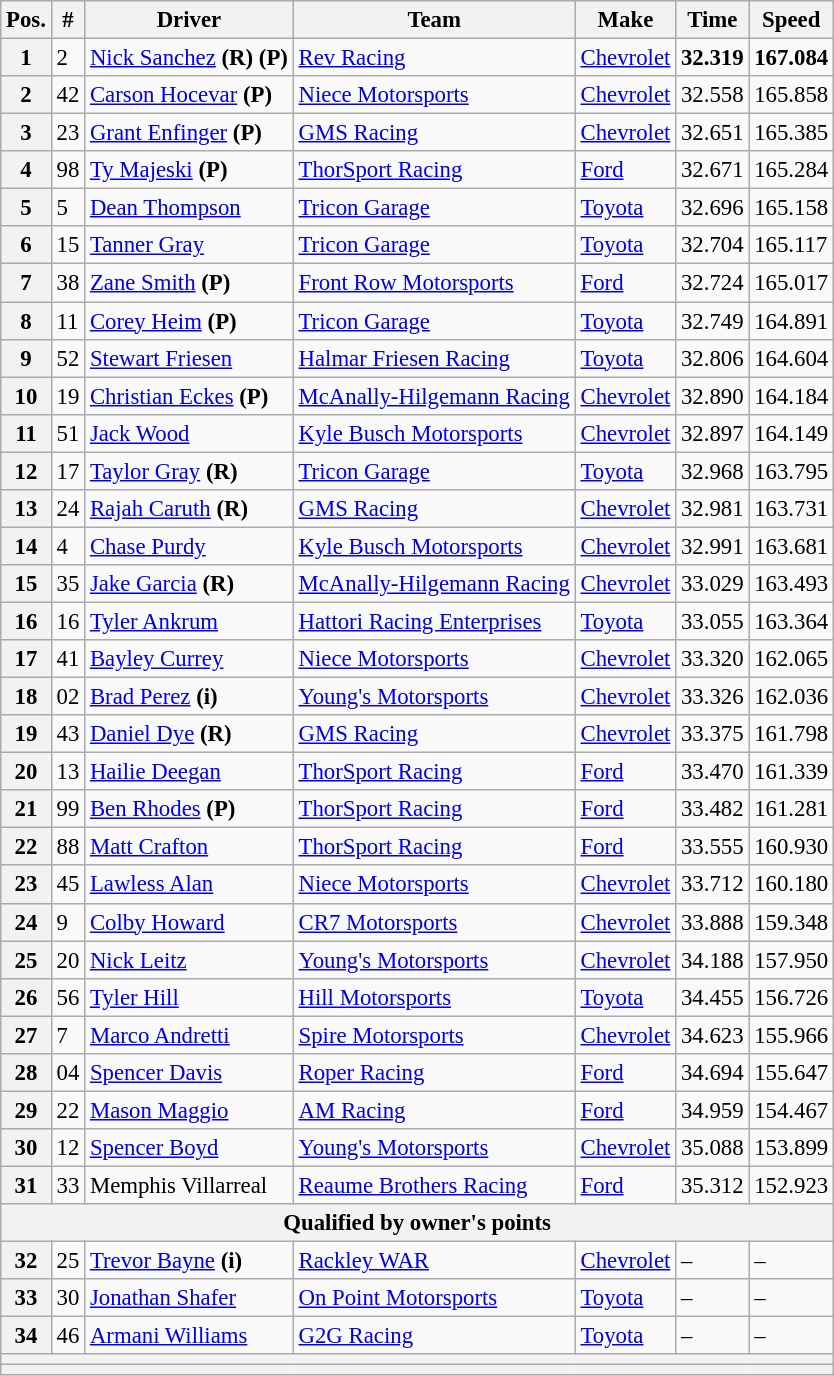<table class="wikitable" style="font-size:95%">
<tr>
<th>Pos.</th>
<th>#</th>
<th>Driver</th>
<th>Team</th>
<th>Make</th>
<th>Time</th>
<th>Speed</th>
</tr>
<tr>
<th>1</th>
<td>2</td>
<td><a href='#'>Nick Sanchez</a> <strong>(R)</strong> <strong>(P)</strong></td>
<td><a href='#'>Rev Racing</a></td>
<td><a href='#'>Chevrolet</a></td>
<td><strong>32.319</strong></td>
<td><strong>167.084</strong></td>
</tr>
<tr>
<th>2</th>
<td>42</td>
<td><a href='#'>Carson Hocevar</a> <strong>(P)</strong></td>
<td><a href='#'>Niece Motorsports</a></td>
<td><a href='#'>Chevrolet</a></td>
<td>32.558</td>
<td>165.858</td>
</tr>
<tr>
<th>3</th>
<td>23</td>
<td><a href='#'>Grant Enfinger</a> <strong>(P)</strong></td>
<td><a href='#'>GMS Racing</a></td>
<td><a href='#'>Chevrolet</a></td>
<td>32.651</td>
<td>165.385</td>
</tr>
<tr>
<th>4</th>
<td>98</td>
<td><a href='#'>Ty Majeski</a> <strong>(P)</strong></td>
<td><a href='#'>ThorSport Racing</a></td>
<td><a href='#'>Ford</a></td>
<td>32.671</td>
<td>165.284</td>
</tr>
<tr>
<th>5</th>
<td>5</td>
<td><a href='#'>Dean Thompson</a></td>
<td><a href='#'>Tricon Garage</a></td>
<td><a href='#'>Toyota</a></td>
<td>32.696</td>
<td>165.158</td>
</tr>
<tr>
<th>6</th>
<td>15</td>
<td><a href='#'>Tanner Gray</a></td>
<td><a href='#'>Tricon Garage</a></td>
<td><a href='#'>Toyota</a></td>
<td>32.704</td>
<td>165.117</td>
</tr>
<tr>
<th>7</th>
<td>38</td>
<td><a href='#'>Zane Smith</a> <strong>(P)</strong></td>
<td><a href='#'>Front Row Motorsports</a></td>
<td><a href='#'>Ford</a></td>
<td>32.724</td>
<td>165.017</td>
</tr>
<tr>
<th>8</th>
<td>11</td>
<td><a href='#'>Corey Heim</a> <strong>(P)</strong></td>
<td><a href='#'>Tricon Garage</a></td>
<td><a href='#'>Toyota</a></td>
<td>32.749</td>
<td>164.891</td>
</tr>
<tr>
<th>9</th>
<td>52</td>
<td><a href='#'>Stewart Friesen</a></td>
<td><a href='#'>Halmar Friesen Racing</a></td>
<td><a href='#'>Toyota</a></td>
<td>32.806</td>
<td>164.604</td>
</tr>
<tr>
<th>10</th>
<td>19</td>
<td><a href='#'>Christian Eckes</a> <strong>(P)</strong></td>
<td><a href='#'>McAnally-Hilgemann Racing</a></td>
<td><a href='#'>Chevrolet</a></td>
<td>32.890</td>
<td>164.184</td>
</tr>
<tr>
<th>11</th>
<td>51</td>
<td><a href='#'>Jack Wood</a></td>
<td><a href='#'>Kyle Busch Motorsports</a></td>
<td><a href='#'>Chevrolet</a></td>
<td>32.897</td>
<td>164.149</td>
</tr>
<tr>
<th>12</th>
<td>17</td>
<td><a href='#'>Taylor Gray</a> <strong>(R)</strong></td>
<td><a href='#'>Tricon Garage</a></td>
<td><a href='#'>Toyota</a></td>
<td>32.968</td>
<td>163.795</td>
</tr>
<tr>
<th>13</th>
<td>24</td>
<td><a href='#'>Rajah Caruth</a> <strong>(R)</strong></td>
<td><a href='#'>GMS Racing</a></td>
<td><a href='#'>Chevrolet</a></td>
<td>32.981</td>
<td>163.731</td>
</tr>
<tr>
<th>14</th>
<td>4</td>
<td><a href='#'>Chase Purdy</a></td>
<td><a href='#'>Kyle Busch Motorsports</a></td>
<td><a href='#'>Chevrolet</a></td>
<td>32.991</td>
<td>163.681</td>
</tr>
<tr>
<th>15</th>
<td>35</td>
<td><a href='#'>Jake Garcia</a> <strong>(R)</strong></td>
<td><a href='#'>McAnally-Hilgemann Racing</a></td>
<td><a href='#'>Chevrolet</a></td>
<td>33.029</td>
<td>163.493</td>
</tr>
<tr>
<th>16</th>
<td>16</td>
<td><a href='#'>Tyler Ankrum</a></td>
<td><a href='#'>Hattori Racing Enterprises</a></td>
<td><a href='#'>Toyota</a></td>
<td>33.055</td>
<td>163.364</td>
</tr>
<tr>
<th>17</th>
<td>41</td>
<td><a href='#'>Bayley Currey</a></td>
<td><a href='#'>Niece Motorsports</a></td>
<td><a href='#'>Chevrolet</a></td>
<td>33.320</td>
<td>162.065</td>
</tr>
<tr>
<th>18</th>
<td>02</td>
<td><a href='#'>Brad Perez</a> <strong>(i)</strong></td>
<td><a href='#'>Young's Motorsports</a></td>
<td><a href='#'>Chevrolet</a></td>
<td>33.326</td>
<td>162.036</td>
</tr>
<tr>
<th>19</th>
<td>43</td>
<td><a href='#'>Daniel Dye</a> <strong>(R)</strong></td>
<td><a href='#'>GMS Racing</a></td>
<td><a href='#'>Chevrolet</a></td>
<td>33.375</td>
<td>161.798</td>
</tr>
<tr>
<th>20</th>
<td>13</td>
<td><a href='#'>Hailie Deegan</a></td>
<td><a href='#'>ThorSport Racing</a></td>
<td><a href='#'>Ford</a></td>
<td>33.470</td>
<td>161.339</td>
</tr>
<tr>
<th>21</th>
<td>99</td>
<td><a href='#'>Ben Rhodes</a> <strong>(P)</strong></td>
<td><a href='#'>ThorSport Racing</a></td>
<td><a href='#'>Ford</a></td>
<td>33.482</td>
<td>161.281</td>
</tr>
<tr>
<th>22</th>
<td>88</td>
<td><a href='#'>Matt Crafton</a></td>
<td><a href='#'>ThorSport Racing</a></td>
<td><a href='#'>Ford</a></td>
<td>33.555</td>
<td>160.930</td>
</tr>
<tr>
<th>23</th>
<td>45</td>
<td><a href='#'>Lawless Alan</a></td>
<td><a href='#'>Niece Motorsports</a></td>
<td><a href='#'>Chevrolet</a></td>
<td>33.712</td>
<td>160.180</td>
</tr>
<tr>
<th>24</th>
<td>9</td>
<td><a href='#'>Colby Howard</a></td>
<td><a href='#'>CR7 Motorsports</a></td>
<td><a href='#'>Chevrolet</a></td>
<td>33.888</td>
<td>159.348</td>
</tr>
<tr>
<th>25</th>
<td>20</td>
<td><a href='#'>Nick Leitz</a></td>
<td><a href='#'>Young's Motorsports</a></td>
<td><a href='#'>Chevrolet</a></td>
<td>34.188</td>
<td>157.950</td>
</tr>
<tr>
<th>26</th>
<td>56</td>
<td><a href='#'>Tyler Hill</a></td>
<td><a href='#'>Hill Motorsports</a></td>
<td><a href='#'>Toyota</a></td>
<td>34.455</td>
<td>156.726</td>
</tr>
<tr>
<th>27</th>
<td>7</td>
<td><a href='#'>Marco Andretti</a></td>
<td><a href='#'>Spire Motorsports</a></td>
<td><a href='#'>Chevrolet</a></td>
<td>34.623</td>
<td>155.966</td>
</tr>
<tr>
<th>28</th>
<td>04</td>
<td><a href='#'>Spencer Davis</a></td>
<td><a href='#'>Roper Racing</a></td>
<td><a href='#'>Ford</a></td>
<td>34.694</td>
<td>155.647</td>
</tr>
<tr>
<th>29</th>
<td>22</td>
<td><a href='#'>Mason Maggio</a></td>
<td><a href='#'>AM Racing</a></td>
<td><a href='#'>Ford</a></td>
<td>34.959</td>
<td>154.467</td>
</tr>
<tr>
<th>30</th>
<td>12</td>
<td><a href='#'>Spencer Boyd</a></td>
<td><a href='#'>Young's Motorsports</a></td>
<td><a href='#'>Chevrolet</a></td>
<td>35.088</td>
<td>153.899</td>
</tr>
<tr>
<th>31</th>
<td>33</td>
<td>Memphis Villarreal</td>
<td><a href='#'>Reaume Brothers Racing</a></td>
<td><a href='#'>Ford</a></td>
<td>35.312</td>
<td>152.923</td>
</tr>
<tr>
<th colspan="7">Qualified by owner's points</th>
</tr>
<tr>
<th>32</th>
<td>25</td>
<td><a href='#'>Trevor Bayne</a> <strong>(i)</strong></td>
<td><a href='#'>Rackley WAR</a></td>
<td><a href='#'>Chevrolet</a></td>
<td>–</td>
<td>–</td>
</tr>
<tr>
<th>33</th>
<td>30</td>
<td><a href='#'>Jonathan Shafer</a></td>
<td><a href='#'>On Point Motorsports</a></td>
<td><a href='#'>Toyota</a></td>
<td>–</td>
<td>–</td>
</tr>
<tr>
<th>34</th>
<td>46</td>
<td><a href='#'>Armani Williams</a></td>
<td><a href='#'>G2G Racing</a></td>
<td><a href='#'>Toyota</a></td>
<td>–</td>
<td>–</td>
</tr>
<tr>
<th colspan="7"></th>
</tr>
<tr>
<th colspan="7"></th>
</tr>
</table>
